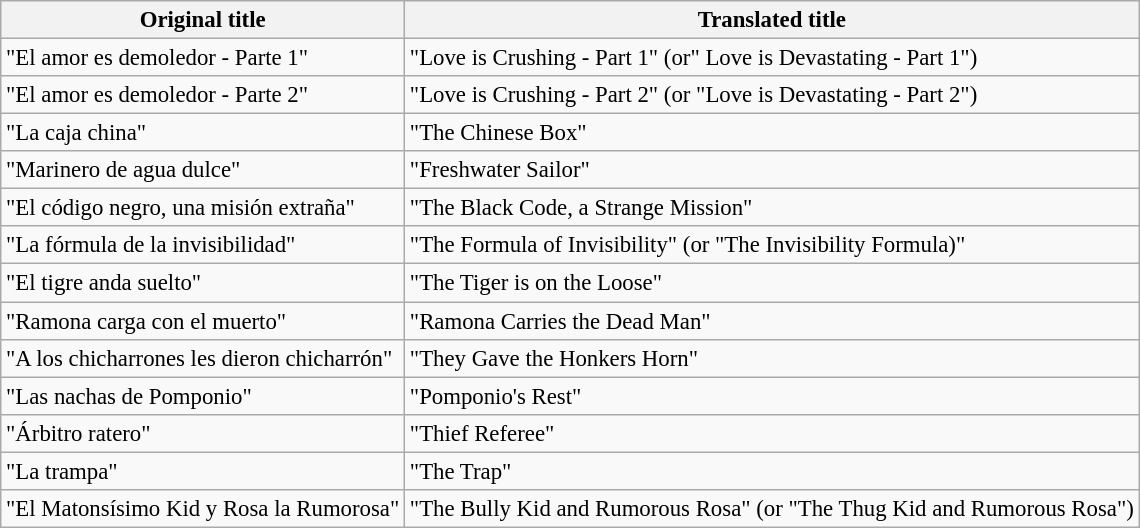<table class="wikitable" style="font-size: 95%;">
<tr>
<th>Original title</th>
<th>Translated title</th>
</tr>
<tr>
<td>"El amor es demoledor - Parte 1"</td>
<td>"Love is Crushing - Part 1" (or" Love is Devastating - Part 1")</td>
</tr>
<tr>
<td>"El amor es demoledor - Parte 2"</td>
<td>"Love is Crushing - Part 2" (or "Love is Devastating - Part 2")</td>
</tr>
<tr>
<td>"La caja china"</td>
<td>"The Chinese Box"</td>
</tr>
<tr>
<td>"Marinero de agua dulce"</td>
<td>"Freshwater Sailor"</td>
</tr>
<tr>
<td>"El código negro, una misión extraña"</td>
<td>"The Black Code, a Strange Mission"</td>
</tr>
<tr>
<td>"La fórmula de la invisibilidad"</td>
<td>"The Formula of Invisibility" (or "The Invisibility Formula)"</td>
</tr>
<tr>
<td>"El tigre anda suelto"</td>
<td>"The Tiger is on the Loose"</td>
</tr>
<tr>
<td>"Ramona carga con el muerto"</td>
<td>"Ramona Carries the Dead Man"</td>
</tr>
<tr>
<td>"A los chicharrones les dieron chicharrón"</td>
<td>"They Gave the Honkers Horn"</td>
</tr>
<tr>
<td>"Las nachas de Pomponio"</td>
<td>"Pomponio's Rest"</td>
</tr>
<tr>
<td>"Árbitro ratero"</td>
<td>"Thief Referee"</td>
</tr>
<tr>
<td>"La trampa"</td>
<td>"The Trap"</td>
</tr>
<tr>
<td>"El Matonsísimo Kid y Rosa la Rumorosa"</td>
<td>"The Bully Kid and Rumorous Rosa" (or "The Thug Kid and Rumorous Rosa")</td>
</tr>
</table>
